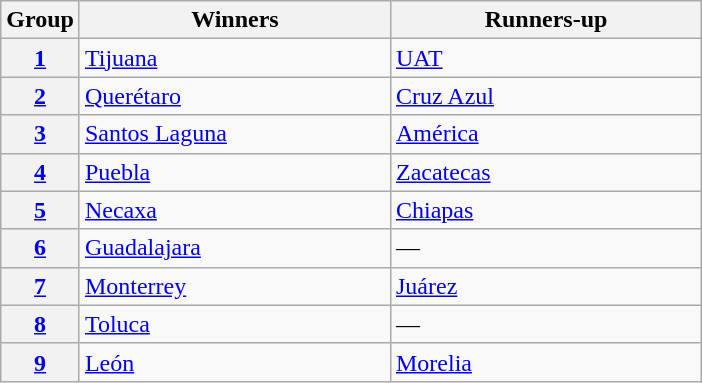<table class="wikitable">
<tr>
<th>Group</th>
<th width=200>Winners</th>
<th width=200>Runners-up</th>
</tr>
<tr>
<th><a href='#'>1</a></th>
<td><a href='#'>Tijuana</a></td>
<td><a href='#'>UAT</a></td>
</tr>
<tr>
<th><a href='#'>2</a></th>
<td><a href='#'>Querétaro</a></td>
<td><a href='#'>Cruz Azul</a></td>
</tr>
<tr>
<th><a href='#'>3</a></th>
<td><a href='#'>Santos Laguna</a></td>
<td><a href='#'>América</a></td>
</tr>
<tr>
<th><a href='#'>4</a></th>
<td><a href='#'>Puebla</a></td>
<td><a href='#'>Zacatecas</a></td>
</tr>
<tr>
<th><a href='#'>5</a></th>
<td><a href='#'>Necaxa</a></td>
<td><a href='#'>Chiapas</a></td>
</tr>
<tr>
<th><a href='#'>6</a></th>
<td><a href='#'>Guadalajara</a></td>
<td>—</td>
</tr>
<tr>
<th><a href='#'>7</a></th>
<td><a href='#'>Monterrey</a></td>
<td><a href='#'>Juárez</a></td>
</tr>
<tr>
<th><a href='#'>8</a></th>
<td><a href='#'>Toluca</a></td>
<td>—</td>
</tr>
<tr>
<th><a href='#'>9</a></th>
<td><a href='#'>León</a></td>
<td><a href='#'>Morelia</a></td>
</tr>
</table>
